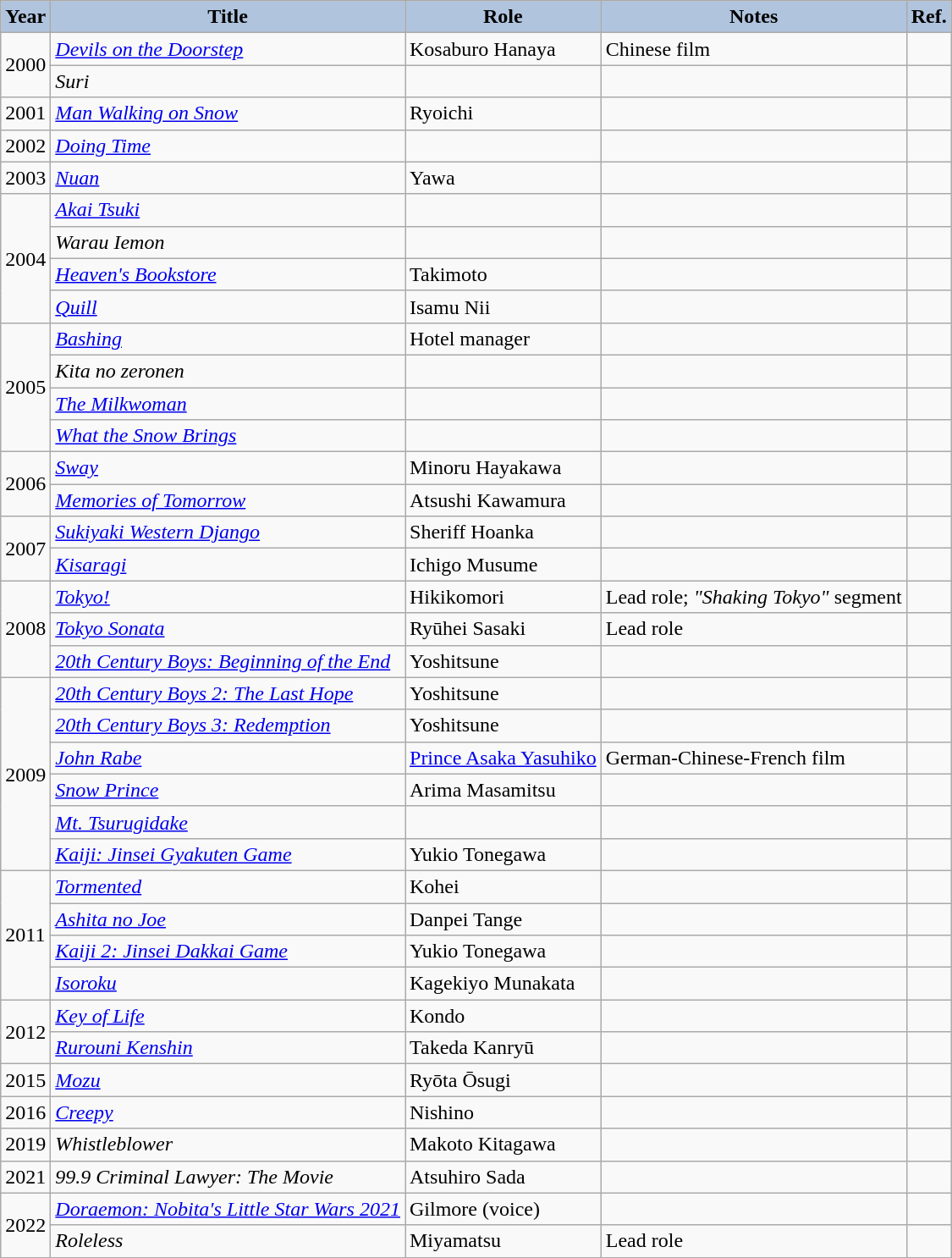<table class="wikitable" style="font-size: 100%;">
<tr>
<th style="background:#B0C4DE;">Year</th>
<th style="background:#B0C4DE;">Title</th>
<th style="background:#B0C4DE;">Role</th>
<th style="background:#B0C4DE;">Notes</th>
<th style="background:#B0C4DE;">Ref.</th>
</tr>
<tr>
<td rowspan="2">2000</td>
<td><em><a href='#'>Devils on the Doorstep</a></em></td>
<td>Kosaburo Hanaya</td>
<td>Chinese film</td>
<td></td>
</tr>
<tr>
<td><em>Suri</em></td>
<td></td>
<td></td>
<td></td>
</tr>
<tr>
<td>2001</td>
<td><em><a href='#'>Man Walking on Snow</a></em></td>
<td>Ryoichi</td>
<td></td>
<td></td>
</tr>
<tr>
<td>2002</td>
<td><em><a href='#'>Doing Time</a></em></td>
<td></td>
<td></td>
<td></td>
</tr>
<tr>
<td>2003</td>
<td><em><a href='#'>Nuan</a></em></td>
<td>Yawa</td>
<td></td>
<td></td>
</tr>
<tr>
<td rowspan="4">2004</td>
<td><em><a href='#'>Akai Tsuki</a></em></td>
<td></td>
<td></td>
<td></td>
</tr>
<tr>
<td><em>Warau Iemon</em></td>
<td></td>
<td></td>
<td></td>
</tr>
<tr>
<td><em><a href='#'>Heaven's Bookstore</a></em></td>
<td>Takimoto</td>
<td></td>
<td></td>
</tr>
<tr>
<td><em><a href='#'>Quill</a></em></td>
<td>Isamu Nii</td>
<td></td>
<td></td>
</tr>
<tr>
<td rowspan="4">2005</td>
<td><em><a href='#'>Bashing</a></em></td>
<td>Hotel manager</td>
<td></td>
<td></td>
</tr>
<tr>
<td><em>Kita no zeronen</em></td>
<td></td>
<td></td>
<td></td>
</tr>
<tr>
<td><em><a href='#'>The Milkwoman</a></em></td>
<td></td>
<td></td>
<td></td>
</tr>
<tr>
<td><em><a href='#'>What the Snow Brings</a></em></td>
<td></td>
<td></td>
<td></td>
</tr>
<tr>
<td rowspan="2">2006</td>
<td><em><a href='#'>Sway</a></em></td>
<td>Minoru Hayakawa</td>
<td></td>
<td></td>
</tr>
<tr>
<td><em><a href='#'>Memories of Tomorrow</a></em></td>
<td>Atsushi Kawamura</td>
<td></td>
<td></td>
</tr>
<tr>
<td rowspan="2">2007</td>
<td><em><a href='#'>Sukiyaki Western Django</a></em></td>
<td>Sheriff Hoanka</td>
<td></td>
<td></td>
</tr>
<tr>
<td><em><a href='#'>Kisaragi</a></em></td>
<td>Ichigo Musume</td>
<td></td>
<td></td>
</tr>
<tr>
<td rowspan="3">2008</td>
<td><em><a href='#'>Tokyo!</a></em></td>
<td>Hikikomori</td>
<td>Lead role; <em>"Shaking Tokyo"</em> segment</td>
<td></td>
</tr>
<tr>
<td><em><a href='#'>Tokyo Sonata</a></em></td>
<td>Ryūhei Sasaki</td>
<td>Lead role</td>
<td></td>
</tr>
<tr>
<td><em><a href='#'>20th Century Boys: Beginning of the End</a></em></td>
<td>Yoshitsune</td>
<td></td>
<td></td>
</tr>
<tr>
<td rowspan="6">2009</td>
<td><em><a href='#'>20th Century Boys 2: The Last Hope</a></em></td>
<td>Yoshitsune</td>
<td></td>
<td></td>
</tr>
<tr>
<td><em><a href='#'>20th Century Boys 3: Redemption</a></em></td>
<td>Yoshitsune</td>
<td></td>
<td></td>
</tr>
<tr>
<td><em><a href='#'>John Rabe</a></em></td>
<td><a href='#'>Prince Asaka Yasuhiko</a></td>
<td>German-Chinese-French film</td>
<td></td>
</tr>
<tr>
<td><em><a href='#'>Snow Prince</a></em></td>
<td>Arima Masamitsu</td>
<td></td>
<td></td>
</tr>
<tr>
<td><em><a href='#'>Mt. Tsurugidake</a></em></td>
<td></td>
<td></td>
<td></td>
</tr>
<tr>
<td><em><a href='#'>Kaiji: Jinsei Gyakuten Game</a></em></td>
<td>Yukio Tonegawa</td>
<td></td>
<td></td>
</tr>
<tr>
<td rowspan="4">2011</td>
<td><em><a href='#'>Tormented</a></em></td>
<td>Kohei</td>
<td></td>
<td></td>
</tr>
<tr>
<td><em><a href='#'>Ashita no Joe</a></em></td>
<td>Danpei Tange</td>
<td></td>
<td></td>
</tr>
<tr>
<td><em><a href='#'>Kaiji 2: Jinsei Dakkai Game</a></em></td>
<td>Yukio Tonegawa</td>
<td></td>
<td></td>
</tr>
<tr>
<td><em><a href='#'>Isoroku</a></em></td>
<td>Kagekiyo Munakata</td>
<td></td>
<td></td>
</tr>
<tr>
<td rowspan="2">2012</td>
<td><em><a href='#'>Key of Life</a></em></td>
<td>Kondo</td>
<td></td>
<td></td>
</tr>
<tr>
<td><em><a href='#'>Rurouni Kenshin</a></em></td>
<td>Takeda Kanryū</td>
<td></td>
<td></td>
</tr>
<tr>
<td>2015</td>
<td><em><a href='#'>Mozu</a></em></td>
<td>Ryōta Ōsugi</td>
<td></td>
<td></td>
</tr>
<tr>
<td>2016</td>
<td><em><a href='#'>Creepy</a></em></td>
<td>Nishino</td>
<td></td>
<td></td>
</tr>
<tr>
<td>2019</td>
<td><em>Whistleblower</em></td>
<td>Makoto Kitagawa</td>
<td></td>
<td></td>
</tr>
<tr>
<td>2021</td>
<td><em>99.9 Criminal Lawyer: The Movie</em></td>
<td>Atsuhiro Sada</td>
<td></td>
<td></td>
</tr>
<tr>
<td rowspan=2>2022</td>
<td><em><a href='#'>Doraemon: Nobita's Little Star Wars 2021</a></em></td>
<td>Gilmore (voice)</td>
<td></td>
<td></td>
</tr>
<tr>
<td><em>Roleless</em></td>
<td>Miyamatsu</td>
<td>Lead role</td>
<td></td>
</tr>
<tr>
</tr>
</table>
